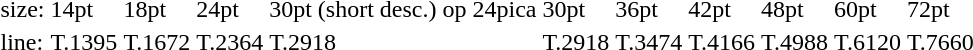<table style="margin-left:40px;">
<tr>
<td>size:</td>
<td>14pt</td>
<td>18pt</td>
<td>24pt</td>
<td>30pt (short desc.) op 24pica</td>
<td>30pt</td>
<td>36pt</td>
<td>42pt</td>
<td>48pt</td>
<td>60pt</td>
<td>72pt</td>
</tr>
<tr>
<td>line:</td>
<td>T.1395</td>
<td>T.1672</td>
<td>T.2364</td>
<td>T.2918</td>
<td>T.2918</td>
<td>T.3474</td>
<td>T.4166</td>
<td>T.4988</td>
<td>T.6120</td>
<td>T.7660</td>
</tr>
</table>
